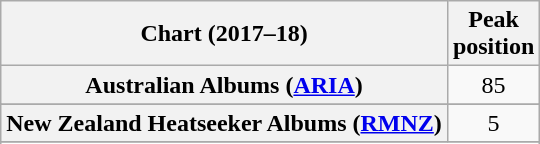<table class="wikitable sortable plainrowheaders" style="text-align:center">
<tr>
<th scope="col">Chart (2017–18)</th>
<th scope="col">Peak<br> position</th>
</tr>
<tr>
<th scope="row">Australian Albums (<a href='#'>ARIA</a>)</th>
<td>85</td>
</tr>
<tr>
</tr>
<tr>
</tr>
<tr>
</tr>
<tr>
</tr>
<tr>
</tr>
<tr>
</tr>
<tr>
</tr>
<tr>
</tr>
<tr>
</tr>
<tr>
<th scope="row">New Zealand Heatseeker Albums (<a href='#'>RMNZ</a>)</th>
<td>5</td>
</tr>
<tr>
</tr>
<tr>
</tr>
<tr>
</tr>
<tr>
</tr>
<tr>
</tr>
<tr>
</tr>
<tr>
</tr>
<tr>
</tr>
<tr>
</tr>
<tr>
</tr>
</table>
